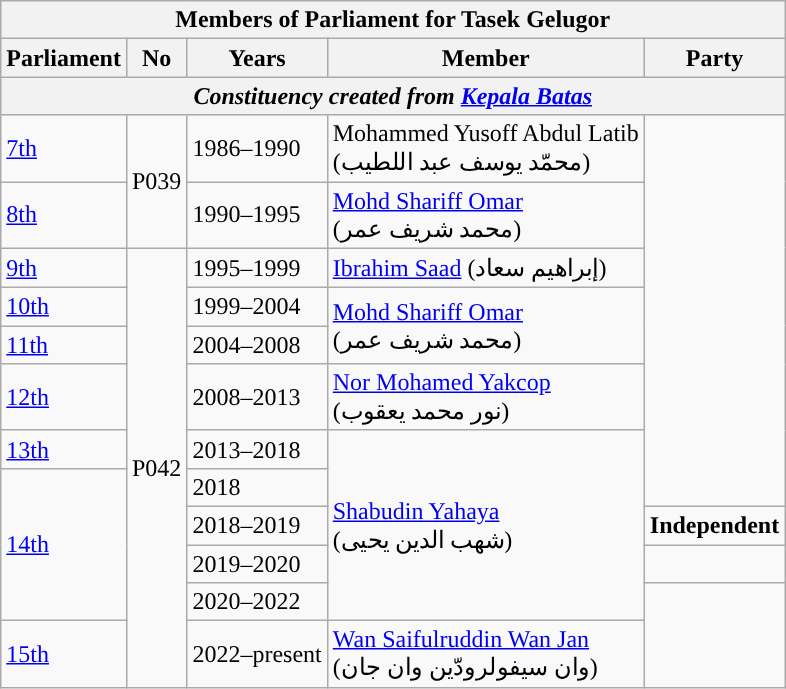<table class=wikitable>
<tr>
<th colspan="5">Members of Parliament for Tasek Gelugor</th>
</tr>
<tr>
<th>Parliament</th>
<th>No</th>
<th>Years</th>
<th>Member</th>
<th>Party</th>
</tr>
<tr>
<th colspan="5" align="center"><em>Constituency created from <a href='#'>Kepala Batas</a></em></th>
</tr>
<tr>
<td><a href='#'>7th</a></td>
<td rowspan="2">P039</td>
<td>1986–1990</td>
<td>Mohammed Yusoff Abdul Latib <br>(محمّد يوسف عبد اللطيب)</td>
<td rowspan="8"></td>
</tr>
<tr>
<td><a href='#'>8th</a></td>
<td>1990–1995</td>
<td><a href='#'>Mohd Shariff Omar</a> <br>(محمد شريف عمر)</td>
</tr>
<tr>
<td><a href='#'>9th</a></td>
<td rowspan="10">P042</td>
<td>1995–1999</td>
<td><a href='#'>Ibrahim Saad</a> (إبراهيم سعاد)</td>
</tr>
<tr>
<td><a href='#'>10th</a></td>
<td>1999–2004</td>
<td rowspan=2><a href='#'>Mohd Shariff Omar</a> <br>(محمد شريف عمر)</td>
</tr>
<tr>
<td><a href='#'>11th</a></td>
<td>2004–2008</td>
</tr>
<tr>
<td><a href='#'>12th</a></td>
<td>2008–2013</td>
<td><a href='#'>Nor Mohamed Yakcop</a> <br>(نور محمد يعقوب)</td>
</tr>
<tr>
<td><a href='#'>13th</a></td>
<td>2013–2018</td>
<td rowspan="5"><a href='#'>Shabudin Yahaya</a> <br>(شهب الدين يحيى)</td>
</tr>
<tr>
<td rowspan="4"><a href='#'>14th</a></td>
<td>2018</td>
</tr>
<tr>
<td>2018–2019</td>
<td><strong>Independent</strong></td>
</tr>
<tr>
<td>2019–2020</td>
<td></td>
</tr>
<tr>
<td>2020–2022</td>
<td rowspan=2></td>
</tr>
<tr>
<td><a href='#'>15th</a></td>
<td>2022–present</td>
<td><a href='#'>Wan Saifulruddin Wan Jan</a> <br>(وان سيفولرودّين وان جان)</td>
</tr>
</table>
